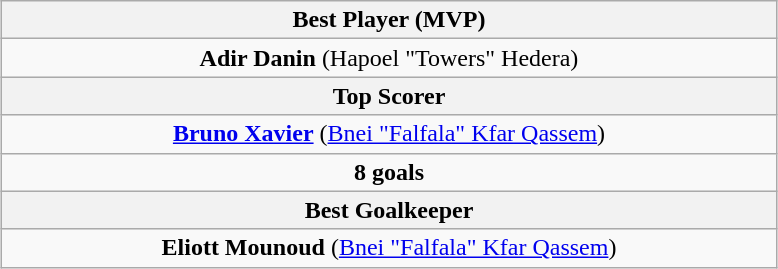<table class="wikitable" style="margin:auto">
<tr>
<th width=60% colspan="3">Best Player (MVP)</th>
</tr>
<tr>
<td align="center" colspan="3"><strong> Adir Danin</strong> (Hapoel "Towers" Hedera)</td>
</tr>
<tr>
<th colspan="3">Top Scorer</th>
</tr>
<tr>
<td align="center" colspan="3"><strong> <a href='#'>Bruno Xavier</a></strong> (<a href='#'>Bnei "Falfala" Kfar Qassem</a>)</td>
</tr>
<tr>
<td align="center" colspan="3"><strong>8 goals</strong></td>
</tr>
<tr>
<th colspan="3">Best Goalkeeper</th>
</tr>
<tr>
<td colspan="3" align="center"><strong> Eliott Mounoud</strong> (<a href='#'>Bnei "Falfala" Kfar Qassem</a>)</td>
</tr>
</table>
